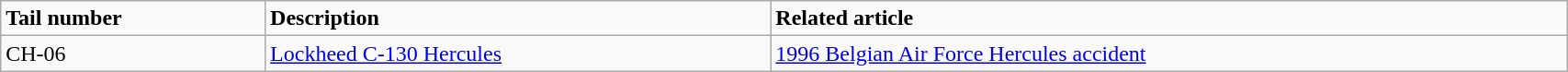<table class="wikitable" width="90%">
<tr>
<td><strong>Tail number</strong></td>
<td><strong>Description</strong></td>
<td><strong>Related article</strong></td>
</tr>
<tr>
<td>CH-06</td>
<td><a href='#'>Lockheed C-130 Hercules</a></td>
<td><a href='#'>1996 Belgian Air Force Hercules accident</a></td>
</tr>
</table>
